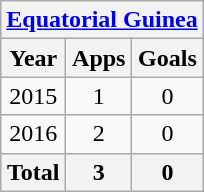<table class="wikitable" style="text-align:center">
<tr>
<th colspan=3><a href='#'>Equatorial Guinea</a></th>
</tr>
<tr>
<th>Year</th>
<th>Apps</th>
<th>Goals</th>
</tr>
<tr>
<td>2015</td>
<td>1</td>
<td>0</td>
</tr>
<tr>
<td>2016</td>
<td>2</td>
<td>0</td>
</tr>
<tr>
<th>Total</th>
<th>3</th>
<th>0</th>
</tr>
</table>
